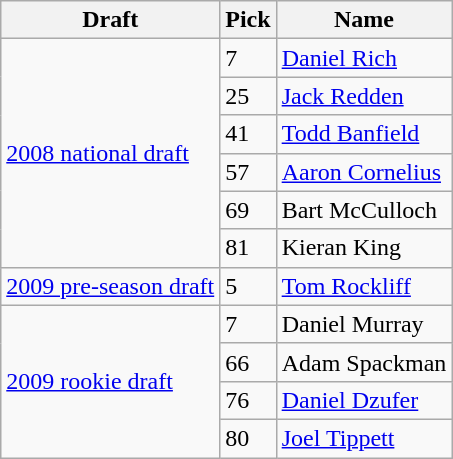<table class="wikitable plainrowheaders">
<tr>
<th scope="col"><strong>Draft</strong></th>
<th scope="col"><strong>Pick</strong></th>
<th scope="col"><strong>Name</strong></th>
</tr>
<tr>
<th rowspan= "6" style="font-weight: normal; background: #F9F9F9; text-align: left;"><a href='#'>2008 national draft</a></th>
<td>7</td>
<td><a href='#'>Daniel Rich</a></td>
</tr>
<tr>
<td>25</td>
<td><a href='#'>Jack Redden</a></td>
</tr>
<tr>
<td>41</td>
<td><a href='#'>Todd Banfield</a></td>
</tr>
<tr>
<td>57</td>
<td><a href='#'>Aaron Cornelius</a></td>
</tr>
<tr>
<td>69</td>
<td>Bart McCulloch</td>
</tr>
<tr>
<td>81</td>
<td>Kieran King</td>
</tr>
<tr>
<td><a href='#'>2009 pre-season draft</a></td>
<td>5</td>
<td><a href='#'>Tom Rockliff</a></td>
</tr>
<tr>
<th rowspan= "4" style="font-weight: normal; background: #F9F9F9; text-align: left;"><a href='#'>2009 rookie draft</a></th>
<td>7</td>
<td>Daniel Murray</td>
</tr>
<tr>
<td>66</td>
<td>Adam Spackman</td>
</tr>
<tr>
<td>76</td>
<td><a href='#'>Daniel Dzufer</a></td>
</tr>
<tr>
<td>80</td>
<td><a href='#'>Joel Tippett</a></td>
</tr>
</table>
